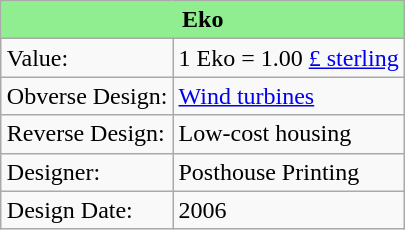<table class="wikitable" align="right" cellpadding="2" cellspacing="2" border="2" style=" border-collapse:collapse; margin:0.5em 0 0 1em; ">
<tr>
<td colspan="2"  style="text-align:center; background:lightgreen;"><span><strong>Eko</strong></span></td>
</tr>
<tr>
<td>Value:</td>
<td>1 Eko = 1.00 <a href='#'>£ sterling</a></td>
</tr>
<tr>
<td>Obverse Design:</td>
<td><a href='#'>Wind turbines</a></td>
</tr>
<tr>
<td>Reverse Design:</td>
<td>Low-cost housing</td>
</tr>
<tr>
<td>Designer:</td>
<td>Posthouse Printing</td>
</tr>
<tr>
<td>Design Date:</td>
<td>2006</td>
</tr>
</table>
